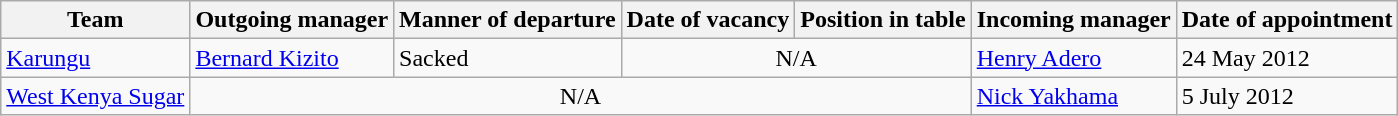<table class="wikitable">
<tr>
<th>Team</th>
<th>Outgoing manager</th>
<th>Manner of departure</th>
<th>Date of vacancy</th>
<th>Position in table</th>
<th>Incoming manager</th>
<th>Date of appointment</th>
</tr>
<tr>
<td><a href='#'>Karungu</a></td>
<td> <a href='#'>Bernard Kizito</a></td>
<td>Sacked</td>
<td colspan="2" style="text-align:center;">N/A</td>
<td> <a href='#'>Henry Adero</a></td>
<td>24 May 2012</td>
</tr>
<tr>
<td><a href='#'>West Kenya Sugar</a></td>
<td colspan="4" style="text-align:center;">N/A</td>
<td> <a href='#'>Nick Yakhama</a></td>
<td>5 July 2012</td>
</tr>
</table>
